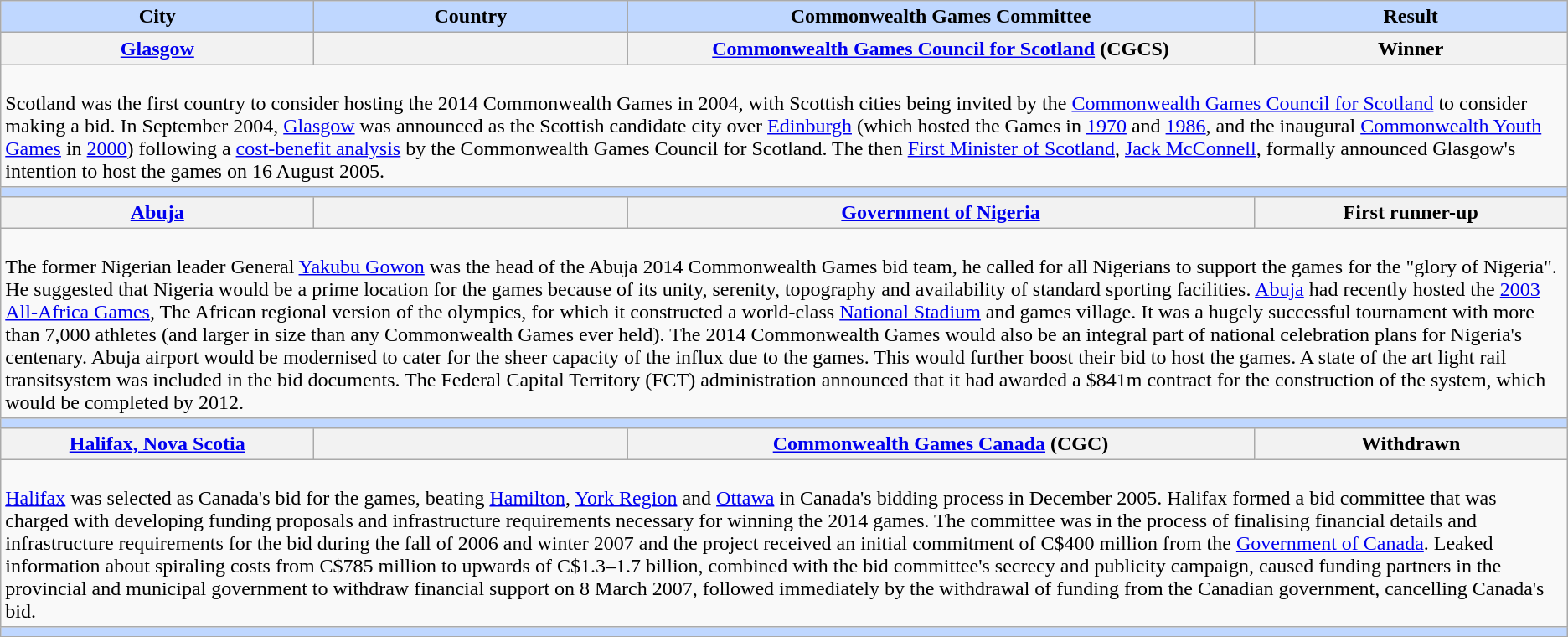<table class="wikitable plainrowheaders">
<tr>
<th style="background-color: #BFD7FF" width="20%">City</th>
<th style="background-color: #BFD7FF" width="20%">Country</th>
<th style="background-color: #BFD7FF" width="40%">Commonwealth Games Committee</th>
<th style="background-color: #BFD7FF" width="20%">Result</th>
</tr>
<tr>
<th style="text-align:center" scope="row"><strong><a href='#'>Glasgow</a></strong></th>
<th scope="row"></th>
<th style="text-align:center" scope="row"><a href='#'>Commonwealth Games Council for Scotland</a> (CGCS)</th>
<th style="text-align:center" scope="row">Winner</th>
</tr>
<tr>
<td colspan="4" style="text-align: left"> <br>Scotland was the first country to consider hosting the 2014 Commonwealth Games in 2004, with Scottish cities being invited by the <a href='#'>Commonwealth Games Council for Scotland</a> to consider making a bid. In September 2004, <a href='#'>Glasgow</a> was announced as the Scottish candidate city over <a href='#'>Edinburgh</a> (which hosted the Games in <a href='#'>1970</a> and <a href='#'>1986</a>, and the inaugural <a href='#'>Commonwealth Youth Games</a> in <a href='#'>2000</a>) following a <a href='#'>cost-benefit analysis</a> by the Commonwealth Games Council for Scotland. The then <a href='#'>First Minister of Scotland</a>, <a href='#'>Jack McConnell</a>, formally announced Glasgow's intention to host the games on 16 August 2005.</td>
</tr>
<tr>
<th colspan="6" style="background-color: #BFD7FF"></th>
</tr>
<tr>
<th style="text-align:center" scope="row"><strong><a href='#'>Abuja</a></strong></th>
<th scope="row"></th>
<th style="text-align:center" scope="row"><a href='#'>Government of Nigeria</a></th>
<th style="text-align:center" scope="row">First runner-up</th>
</tr>
<tr>
<td colspan="4" style="text-align: left">  <br>The former Nigerian leader General <a href='#'>Yakubu Gowon</a> was the head of the Abuja 2014 Commonwealth Games bid team, he called for all Nigerians to support the games for the "glory of Nigeria". He suggested that Nigeria would be a prime location for the games because of its unity, serenity, topography and availability of standard sporting facilities. <a href='#'>Abuja</a> had recently hosted the <a href='#'>2003 All-Africa Games</a>, The African regional version of the olympics, for which it constructed a world-class <a href='#'>National Stadium</a> and games village. It was a hugely successful tournament with more than 7,000 athletes (and larger in size than any Commonwealth Games ever held). The 2014 Commonwealth Games would also be an integral part of national celebration plans for Nigeria's centenary. Abuja airport would be modernised to cater for the sheer capacity of the influx due to the games. This would further boost their bid to host the games. A state of the art light rail transitsystem was included in the bid documents. The Federal Capital Territory (FCT) administration announced that it had awarded a $841m contract for the construction of the system, which would be completed by 2012.</td>
</tr>
<tr>
<th colspan="6" style="background-color: #BFD7FF"></th>
</tr>
<tr>
<th style="text-align:center" scope="row"><strong><a href='#'>Halifax, Nova Scotia</a></strong></th>
<th scope="row"></th>
<th style="text-align:center" scope="row"><a href='#'>Commonwealth Games Canada</a> (CGC)</th>
<th style="text-align:center" scope="row">Withdrawn</th>
</tr>
<tr>
<td colspan="4" style="text-align: left"> <br><a href='#'>Halifax</a> was selected as Canada's bid for the games, beating <a href='#'>Hamilton</a>, <a href='#'>York Region</a> and <a href='#'>Ottawa</a> in Canada's bidding process in December 2005. Halifax formed a bid committee that was charged with developing funding proposals and infrastructure requirements necessary for winning the 2014 games. The committee was in the process of finalising financial details and infrastructure requirements for the bid during the fall of 2006 and winter 2007 and the project received an initial commitment of C$400 million from the <a href='#'>Government of Canada</a>. Leaked information about spiraling costs from C$785 million to upwards of C$1.3–1.7 billion, combined with the bid committee's secrecy and publicity campaign, caused funding partners in the provincial and municipal government to withdraw financial support on 8 March 2007, followed immediately by the withdrawal of funding from the Canadian government, cancelling Canada's bid.</td>
</tr>
<tr>
<th colspan="6" style="background-color: #BFD7FF"></th>
</tr>
</table>
